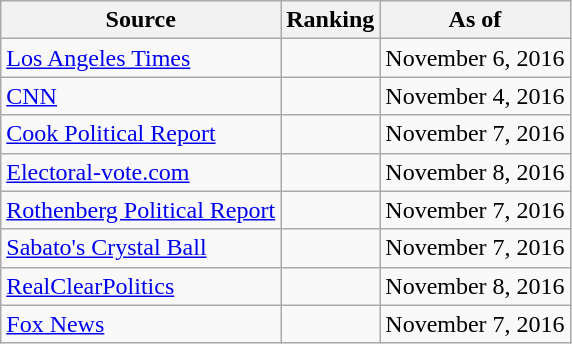<table class="wikitable" style="text-align:center">
<tr>
<th>Source</th>
<th>Ranking</th>
<th>As of</th>
</tr>
<tr>
<td align="left"><a href='#'>Los Angeles Times</a></td>
<td></td>
<td>November 6, 2016</td>
</tr>
<tr>
<td align="left"><a href='#'>CNN</a></td>
<td></td>
<td>November 4, 2016</td>
</tr>
<tr>
<td align="left"><a href='#'>Cook Political Report</a></td>
<td></td>
<td>November 7, 2016</td>
</tr>
<tr>
<td align="left"><a href='#'>Electoral-vote.com</a></td>
<td></td>
<td>November 8, 2016</td>
</tr>
<tr>
<td align=left><a href='#'>Rothenberg Political Report</a></td>
<td></td>
<td>November 7, 2016</td>
</tr>
<tr>
<td align="left"><a href='#'>Sabato's Crystal Ball</a></td>
<td></td>
<td>November 7, 2016</td>
</tr>
<tr>
<td align="left"><a href='#'>RealClearPolitics</a></td>
<td></td>
<td>November 8, 2016</td>
</tr>
<tr>
<td align="left"><a href='#'>Fox News</a></td>
<td></td>
<td>November 7, 2016</td>
</tr>
</table>
